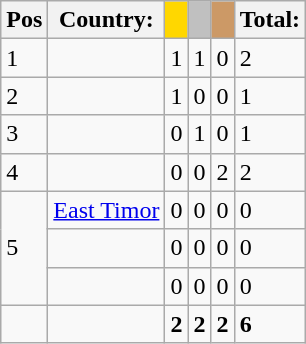<table class="wikitable">
<tr>
<th>Pos</th>
<th>Country:</th>
<th style="background-color:gold"></th>
<th style="background-color:silver"></th>
<th style="background-color:#CC9966"></th>
<th>Total:</th>
</tr>
<tr>
<td>1</td>
<td></td>
<td>1</td>
<td>1</td>
<td>0</td>
<td>2</td>
</tr>
<tr>
<td>2</td>
<td></td>
<td>1</td>
<td>0</td>
<td>0</td>
<td>1</td>
</tr>
<tr>
<td>3</td>
<td></td>
<td>0</td>
<td>1</td>
<td>0</td>
<td>1</td>
</tr>
<tr>
<td>4</td>
<td></td>
<td>0</td>
<td>0</td>
<td>2</td>
<td>2</td>
</tr>
<tr>
<td rowspan="3">5</td>
<td> <a href='#'>East Timor</a></td>
<td>0</td>
<td>0</td>
<td>0</td>
<td>0</td>
</tr>
<tr>
<td></td>
<td>0</td>
<td>0</td>
<td>0</td>
<td>0</td>
</tr>
<tr>
<td></td>
<td>0</td>
<td>0</td>
<td>0</td>
<td>0</td>
</tr>
<tr>
<td></td>
<td></td>
<td><strong>2</strong></td>
<td><strong>2</strong></td>
<td><strong>2</strong></td>
<td><strong>6</strong></td>
</tr>
</table>
